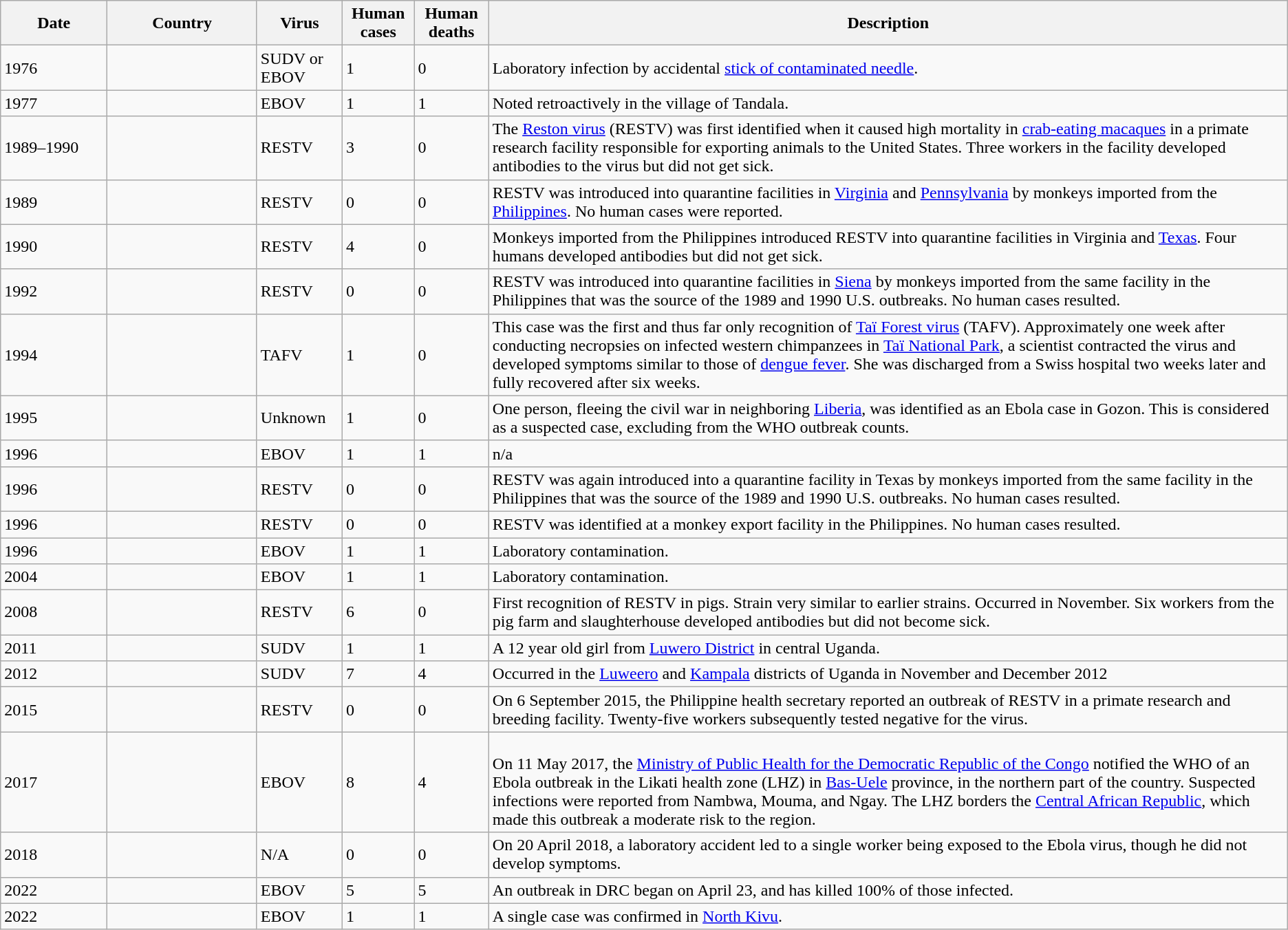<table class="wikitable sortable">
<tr>
<th style="width:6.0em">Date</th>
<th style="width:8.6em">Country</th>
<th>Virus</th>
<th data-sort-type="number">Human cases</th>
<th data-sort-type="number">Human deaths</th>
<th class="unsortable">Description</th>
</tr>
<tr>
<td>1976</td>
<td></td>
<td>SUDV or EBOV</td>
<td>1</td>
<td>0</td>
<td>Laboratory infection by accidental <a href='#'>stick of contaminated needle</a>.</td>
</tr>
<tr>
<td>1977</td>
<td></td>
<td>EBOV</td>
<td>1</td>
<td>1</td>
<td>Noted retroactively in the village of Tandala.</td>
</tr>
<tr>
<td>1989–1990</td>
<td></td>
<td>RESTV</td>
<td>3</td>
<td>0</td>
<td>The <a href='#'>Reston virus</a> (RESTV) was first identified when it caused high mortality in <a href='#'>crab-eating macaques</a> in a primate research facility responsible for exporting animals to the United States. Three workers in the facility developed antibodies to the virus but did not get sick.</td>
</tr>
<tr>
<td>1989</td>
<td></td>
<td>RESTV</td>
<td>0</td>
<td>0</td>
<td>RESTV was introduced into quarantine facilities in <a href='#'>Virginia</a> and <a href='#'>Pennsylvania</a> by monkeys imported from the <a href='#'>Philippines</a>. No human cases were reported.</td>
</tr>
<tr>
<td>1990</td>
<td></td>
<td>RESTV</td>
<td>4</td>
<td>0</td>
<td>Monkeys imported from the Philippines introduced RESTV into quarantine facilities in Virginia and <a href='#'>Texas</a>. Four humans developed antibodies but did not get sick.</td>
</tr>
<tr>
<td>1992</td>
<td></td>
<td>RESTV</td>
<td>0</td>
<td>0</td>
<td>RESTV was introduced into quarantine facilities in <a href='#'>Siena</a> by monkeys imported from the same facility in the Philippines that was the source of the 1989 and 1990 U.S. outbreaks. No human cases resulted.</td>
</tr>
<tr>
<td>1994</td>
<td></td>
<td>TAFV</td>
<td>1</td>
<td>0</td>
<td>This case was the first and thus far only recognition of <a href='#'>Taï Forest virus</a> (TAFV). Approximately one week after conducting necropsies on infected western chimpanzees in <a href='#'>Taï National Park</a>, a scientist contracted the virus and developed symptoms similar to those of <a href='#'>dengue fever</a>. She was discharged from a Swiss hospital two weeks later and fully recovered after six weeks.</td>
</tr>
<tr>
<td>1995</td>
<td></td>
<td>Unknown</td>
<td>1</td>
<td>0</td>
<td>One person, fleeing the civil war in neighboring <a href='#'>Liberia</a>, was identified as an Ebola case in Gozon. This is considered as a suspected case, excluding from the WHO outbreak counts.</td>
</tr>
<tr>
<td>1996</td>
<td></td>
<td>EBOV</td>
<td>1</td>
<td>1</td>
<td>n/a</td>
</tr>
<tr>
<td>1996</td>
<td></td>
<td>RESTV</td>
<td>0</td>
<td>0</td>
<td>RESTV was again introduced into a quarantine facility in Texas by monkeys imported from the same facility in the Philippines that was the source of the 1989 and 1990 U.S. outbreaks. No human cases resulted.</td>
</tr>
<tr>
<td>1996</td>
<td></td>
<td>RESTV</td>
<td>0</td>
<td>0</td>
<td>RESTV was identified at a monkey export facility in the Philippines. No human cases resulted.</td>
</tr>
<tr>
<td>1996</td>
<td></td>
<td>EBOV</td>
<td>1</td>
<td>1</td>
<td>Laboratory contamination.</td>
</tr>
<tr>
<td>2004</td>
<td></td>
<td>EBOV</td>
<td>1</td>
<td>1</td>
<td>Laboratory contamination.</td>
</tr>
<tr>
<td>2008</td>
<td></td>
<td>RESTV</td>
<td>6</td>
<td>0</td>
<td>First recognition of RESTV in pigs. Strain very similar to earlier strains. Occurred in November. Six workers from the pig farm and slaughterhouse developed antibodies but did not become sick.</td>
</tr>
<tr>
<td>2011</td>
<td></td>
<td>SUDV</td>
<td>1</td>
<td>1</td>
<td>A 12 year old girl from <a href='#'>Luwero District</a> in central Uganda.</td>
</tr>
<tr>
<td>2012</td>
<td></td>
<td>SUDV</td>
<td>7</td>
<td>4</td>
<td>Occurred in the <a href='#'>Luweero</a> and <a href='#'>Kampala</a> districts of Uganda in November and December 2012</td>
</tr>
<tr>
<td>2015</td>
<td></td>
<td>RESTV</td>
<td>0</td>
<td>0</td>
<td>On 6 September 2015, the Philippine health secretary reported an outbreak of RESTV in a primate research and breeding facility. Twenty-five workers subsequently tested negative for the virus.</td>
</tr>
<tr>
<td>2017</td>
<td></td>
<td>EBOV</td>
<td>8</td>
<td>4</td>
<td><br>On 11 May 2017, the <a href='#'>Ministry of Public Health for the Democratic Republic of the Congo</a> notified the WHO of an Ebola outbreak in the Likati health zone (LHZ) in <a href='#'>Bas-Uele</a> province, in the northern part of the country. Suspected infections were reported from Nambwa, Mouma, and Ngay. The LHZ borders the <a href='#'>Central African Republic</a>, which made this outbreak a moderate risk to the region.</td>
</tr>
<tr>
<td>2018</td>
<td></td>
<td>N/A</td>
<td>0</td>
<td>0</td>
<td>On 20 April 2018, a laboratory accident led to a single worker being exposed to the Ebola virus, though he did not develop symptoms.</td>
</tr>
<tr>
<td>2022</td>
<td></td>
<td>EBOV</td>
<td>5</td>
<td>5</td>
<td>An outbreak in DRC began on April 23, and has killed 100% of those infected.</td>
</tr>
<tr>
<td>2022</td>
<td></td>
<td>EBOV</td>
<td>1</td>
<td>1</td>
<td>A single case was confirmed in <a href='#'>North Kivu</a>.</td>
</tr>
</table>
